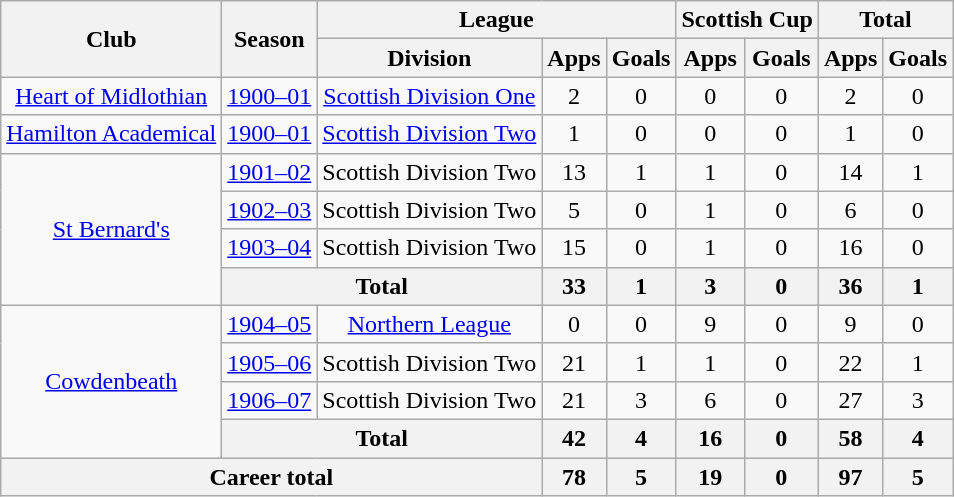<table class="wikitable" style="text-align: center;">
<tr>
<th rowspan="2">Club</th>
<th rowspan="2">Season</th>
<th colspan="3">League</th>
<th colspan="2">Scottish Cup</th>
<th colspan="2">Total</th>
</tr>
<tr>
<th>Division</th>
<th>Apps</th>
<th>Goals</th>
<th>Apps</th>
<th>Goals</th>
<th>Apps</th>
<th>Goals</th>
</tr>
<tr>
<td><a href='#'>Heart of Midlothian</a></td>
<td><a href='#'>1900–01</a></td>
<td><a href='#'>Scottish Division One</a></td>
<td>2</td>
<td>0</td>
<td>0</td>
<td>0</td>
<td>2</td>
<td>0</td>
</tr>
<tr>
<td><a href='#'>Hamilton Academical</a></td>
<td><a href='#'>1900–01</a></td>
<td><a href='#'>Scottish Division Two</a></td>
<td>1</td>
<td>0</td>
<td>0</td>
<td>0</td>
<td>1</td>
<td>0</td>
</tr>
<tr>
<td rowspan="4"><a href='#'>St Bernard's</a></td>
<td><a href='#'>1901–02</a></td>
<td>Scottish Division Two</td>
<td>13</td>
<td>1</td>
<td>1</td>
<td>0</td>
<td>14</td>
<td>1</td>
</tr>
<tr>
<td><a href='#'>1902–03</a></td>
<td>Scottish Division Two</td>
<td>5</td>
<td>0</td>
<td>1</td>
<td>0</td>
<td>6</td>
<td>0</td>
</tr>
<tr>
<td><a href='#'>1903–04</a></td>
<td>Scottish Division Two</td>
<td>15</td>
<td>0</td>
<td>1</td>
<td>0</td>
<td>16</td>
<td>0</td>
</tr>
<tr>
<th colspan="2">Total</th>
<th>33</th>
<th>1</th>
<th>3</th>
<th>0</th>
<th>36</th>
<th>1</th>
</tr>
<tr>
<td rowspan="4"><a href='#'>Cowdenbeath</a></td>
<td><a href='#'>1904–05</a></td>
<td><a href='#'>Northern League</a></td>
<td>0</td>
<td>0</td>
<td>9</td>
<td>0</td>
<td>9</td>
<td>0</td>
</tr>
<tr>
<td><a href='#'>1905–06</a></td>
<td>Scottish Division Two</td>
<td>21</td>
<td>1</td>
<td>1</td>
<td>0</td>
<td>22</td>
<td>1</td>
</tr>
<tr>
<td><a href='#'>1906–07</a></td>
<td>Scottish Division Two</td>
<td>21</td>
<td>3</td>
<td>6</td>
<td>0</td>
<td>27</td>
<td>3</td>
</tr>
<tr>
<th colspan="2">Total</th>
<th>42</th>
<th>4</th>
<th>16</th>
<th>0</th>
<th>58</th>
<th>4</th>
</tr>
<tr>
<th colspan="3">Career total</th>
<th>78</th>
<th>5</th>
<th>19</th>
<th>0</th>
<th>97</th>
<th>5</th>
</tr>
</table>
